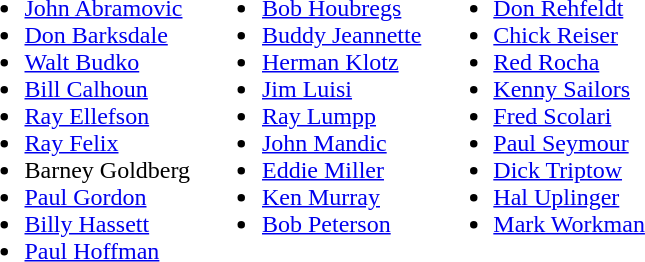<table>
<tr>
<td valign=top><br><ul><li><a href='#'>John Abramovic</a></li><li><a href='#'>Don Barksdale</a></li><li><a href='#'>Walt Budko</a></li><li><a href='#'>Bill Calhoun</a></li><li><a href='#'>Ray Ellefson</a></li><li><a href='#'>Ray Felix</a></li><li>Barney Goldberg</li><li><a href='#'>Paul Gordon</a></li><li><a href='#'>Billy Hassett</a></li><li><a href='#'>Paul Hoffman</a></li></ul></td>
<td valign=top></td>
<td valign=top><br><ul><li><a href='#'>Bob Houbregs</a></li><li><a href='#'>Buddy Jeannette</a></li><li><a href='#'>Herman Klotz</a></li><li><a href='#'>Jim Luisi</a></li><li><a href='#'>Ray Lumpp</a></li><li><a href='#'>John Mandic</a></li><li><a href='#'>Eddie Miller</a></li><li><a href='#'>Ken Murray</a></li><li><a href='#'>Bob Peterson</a></li></ul></td>
<td valign=top></td>
<td valign=top><br><ul><li><a href='#'>Don Rehfeldt</a></li><li><a href='#'>Chick Reiser</a></li><li><a href='#'>Red Rocha</a></li><li><a href='#'>Kenny Sailors</a></li><li><a href='#'>Fred Scolari</a></li><li><a href='#'>Paul Seymour</a></li><li><a href='#'>Dick Triptow</a></li><li><a href='#'>Hal Uplinger</a></li><li><a href='#'>Mark Workman</a></li></ul></td>
<td valign=top></td>
</tr>
</table>
